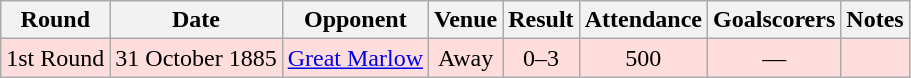<table Class="wikitable">
<tr>
<th>Round</th>
<th>Date</th>
<th>Opponent</th>
<th>Venue</th>
<th>Result</th>
<th>Attendance</th>
<th>Goalscorers</th>
<th>Notes</th>
</tr>
<tr style="background: #ffdddd;">
<td align="center">1st Round</td>
<td>31 October 1885</td>
<td><a href='#'>Great Marlow</a></td>
<td align="center">Away</td>
<td align="center">0–3</td>
<td align="center">500</td>
<td align="center">—</td>
<td align="center"></td>
</tr>
</table>
